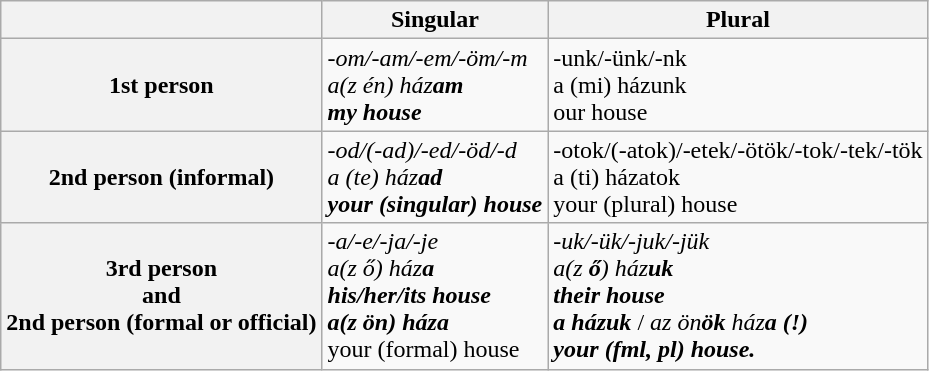<table class="wikitable">
<tr>
<th> </th>
<th>Singular</th>
<th>Plural</th>
</tr>
<tr>
<th>1st person</th>
<td><em>-om/-am/-em/-öm/-m</em><br><em>a(z én) ház<strong>am<strong><em><br>my house</td>
<td></em>-unk/-ünk/-nk<em><br></em>a (mi) ház</strong>unk</em></strong><br>our house</td>
</tr>
<tr>
<th>2nd person (informal)</th>
<td><em>-od/(-ad)/-ed/-öd/-d</em><br><em>a (te) ház<strong>ad<strong><em><br>your (singular) house</td>
<td></em>-otok/(-atok)/-etek/-ötök/-tok/-tek/-tök<em><br></em>a (ti) ház</strong>atok</em></strong><br>your (plural) house</td>
</tr>
<tr>
<th>3rd person<br>and<br>2nd person (formal or official)</th>
<td valign=top><em>-a/-e/-ja/-je</em><br><em>a(z ő) ház<strong>a<strong><em><br>his/her/its house <br></em>a(z ön) ház</strong>a</em></strong><br>your (formal) house</td>
<td><em>-uk/-ük/-juk/-jük</em><br><em>a(z <strong>ő</strong>) ház<strong>uk<strong><em><br>their house<br></em>a ház</strong>uk</em></strong> / <em>az ön<strong>ök</strong> ház<strong>a<strong><em> (!)<br>your (fml, pl) house.</td>
</tr>
</table>
